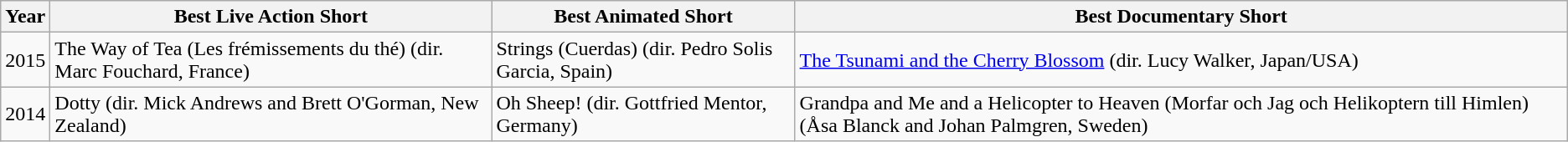<table class="wikitable">
<tr>
<th>Year</th>
<th>Best Live Action Short</th>
<th>Best Animated Short</th>
<th>Best Documentary Short</th>
</tr>
<tr>
<td>2015</td>
<td>The Way of Tea (Les frémissements du thé) (dir. Marc Fouchard, France)</td>
<td>Strings (Cuerdas) (dir. Pedro Solis Garcia, Spain)</td>
<td><a href='#'>The Tsunami and the Cherry Blossom</a> (dir. Lucy Walker, Japan/USA)</td>
</tr>
<tr>
<td>2014</td>
<td>Dotty (dir. Mick Andrews and Brett O'Gorman, New Zealand)</td>
<td>Oh Sheep! (dir. Gottfried Mentor, Germany)</td>
<td>Grandpa and Me and a Helicopter to Heaven (Morfar och Jag och Helikoptern till Himlen) (Åsa Blanck and Johan Palmgren, Sweden)</td>
</tr>
</table>
